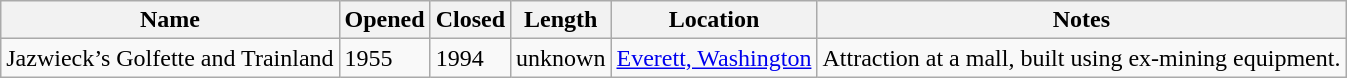<table class="wikitable sortable">
<tr>
<th>Name</th>
<th>Opened</th>
<th>Closed</th>
<th>Length</th>
<th>Location</th>
<th>Notes</th>
</tr>
<tr>
<td>Jazwieck’s Golfette and Trainland</td>
<td>1955</td>
<td>1994</td>
<td>unknown</td>
<td><a href='#'>Everett, Washington</a></td>
<td>Attraction at a mall, built using ex-mining equipment.</td>
</tr>
</table>
